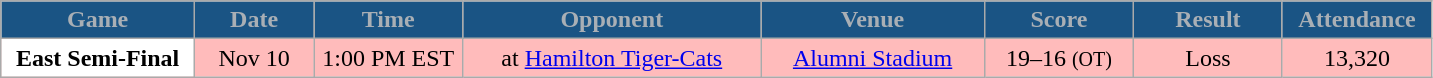<table class="wikitable sortable">
<tr>
<th style="background:#1A5484;color:#A9AFB5;" width="13%">Game</th>
<th style="background:#1A5484;color:#A9AFB5;" width="8%">Date</th>
<th style="background:#1A5484;color:#A9AFB5;" width="10%">Time</th>
<th style="background:#1A5484;color:#A9AFB5;" width="20%">Opponent</th>
<th style="background:#1A5484;color:#A9AFB5;" width="15%">Venue</th>
<th style="background:#1A5484;color:#A9AFB5;" width="10%">Score</th>
<th style="background:#1A5484;color:#A9AFB5;" width="10%">Result</th>
<th style="background:#1A5484;color:#A9AFB5;" width="10%">Attendance</th>
</tr>
<tr align="center" bgcolor="#ffbbbb">
<td style="text-align:center; background:white;"><span><strong>East Semi-Final</strong></span></td>
<td>Nov 10</td>
<td>1:00 PM EST</td>
<td>at <a href='#'>Hamilton Tiger-Cats</a></td>
<td><a href='#'>Alumni Stadium</a></td>
<td>19–16 <small>(OT)</small></td>
<td>Loss</td>
<td>13,320</td>
</tr>
</table>
